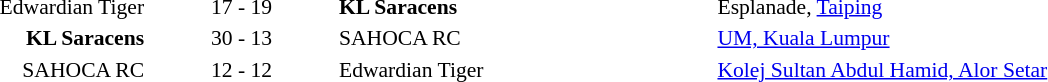<table width=100% cellspacing=1>
<tr>
<th width=25%></th>
<th width=10%></th>
<th></th>
</tr>
<tr>
</tr>
<tr style=font-size:90%>
<td align=right>Edwardian Tiger </td>
<td align=center>17 - 19</td>
<td> <strong>KL Saracens</strong></td>
<td>Esplanade, <a href='#'>Taiping</a></td>
</tr>
<tr>
</tr>
<tr style=font-size:90%>
<td align=right><strong>KL Saracens</strong> </td>
<td align=center>30 - 13</td>
<td> SAHOCA RC</td>
<td><a href='#'>UM, Kuala Lumpur</a></td>
</tr>
<tr>
</tr>
<tr style=font-size:90%>
<td align=right>SAHOCA RC </td>
<td align=center>12 - 12</td>
<td> Edwardian Tiger</td>
<td><a href='#'>Kolej Sultan Abdul Hamid, Alor Setar</a></td>
</tr>
</table>
